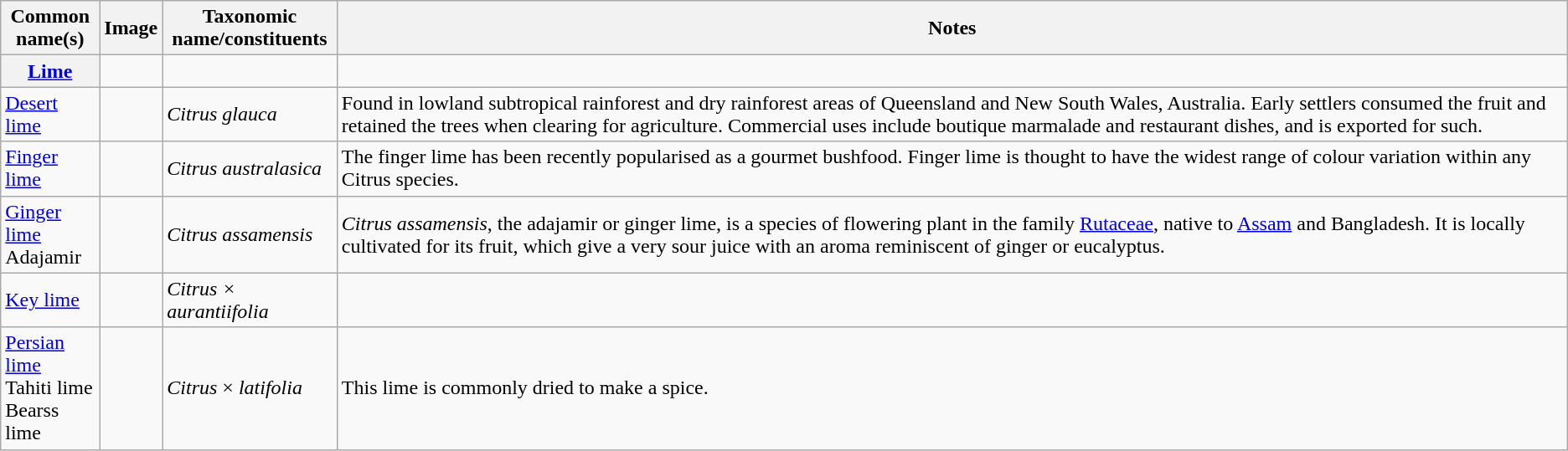<table class="wikitable sortable">
<tr>
<th scope="col">Common<br>name(s)</th>
<th scope="col">Image</th>
<th scope="col">Taxonomic<br>name/constituents</th>
<th scope="col">Notes</th>
</tr>
<tr>
<th scope="row"><a href='#'>Lime</a></th>
<td></td>
<td></td>
<td></td>
</tr>
<tr>
<td scope="row"><a href='#'>Desert lime</a></td>
<td></td>
<td><em>Citrus glauca</em></td>
<td>Found in lowland subtropical rainforest and dry rainforest areas of Queensland and New South Wales, Australia. Early settlers consumed the fruit and retained the trees when clearing for agriculture. Commercial uses include boutique marmalade and restaurant dishes, and is exported for such.</td>
</tr>
<tr>
<td scope="row"><a href='#'>Finger lime</a></td>
<td></td>
<td><em>Citrus australasica</em></td>
<td>The finger lime has been recently popularised as a gourmet bushfood. Finger lime is thought to have the widest range of colour variation within any Citrus species.</td>
</tr>
<tr>
<td scope="row"><a href='#'>Ginger lime</a><br>Adajamir</td>
<td></td>
<td><em>Citrus assamensis</em></td>
<td><em>Citrus assamensis</em>, the adajamir or ginger lime, is a species of flowering plant in the family <a href='#'>Rutaceae</a>, native to <a href='#'>Assam</a> and Bangladesh. It is locally cultivated for its fruit, which give a very sour juice with an aroma reminiscent of ginger or eucalyptus.</td>
</tr>
<tr>
<td scope="row"><a href='#'>Key lime</a></td>
<td></td>
<td><em>Citrus × aurantiifolia</em></td>
<td></td>
</tr>
<tr>
<td scope="row"><a href='#'>Persian lime</a><br>Tahiti lime<br>Bearss lime</td>
<td></td>
<td><em>Citrus</em> × <em>latifolia</em></td>
<td>This lime is commonly dried to make a spice.</td>
</tr>
</table>
